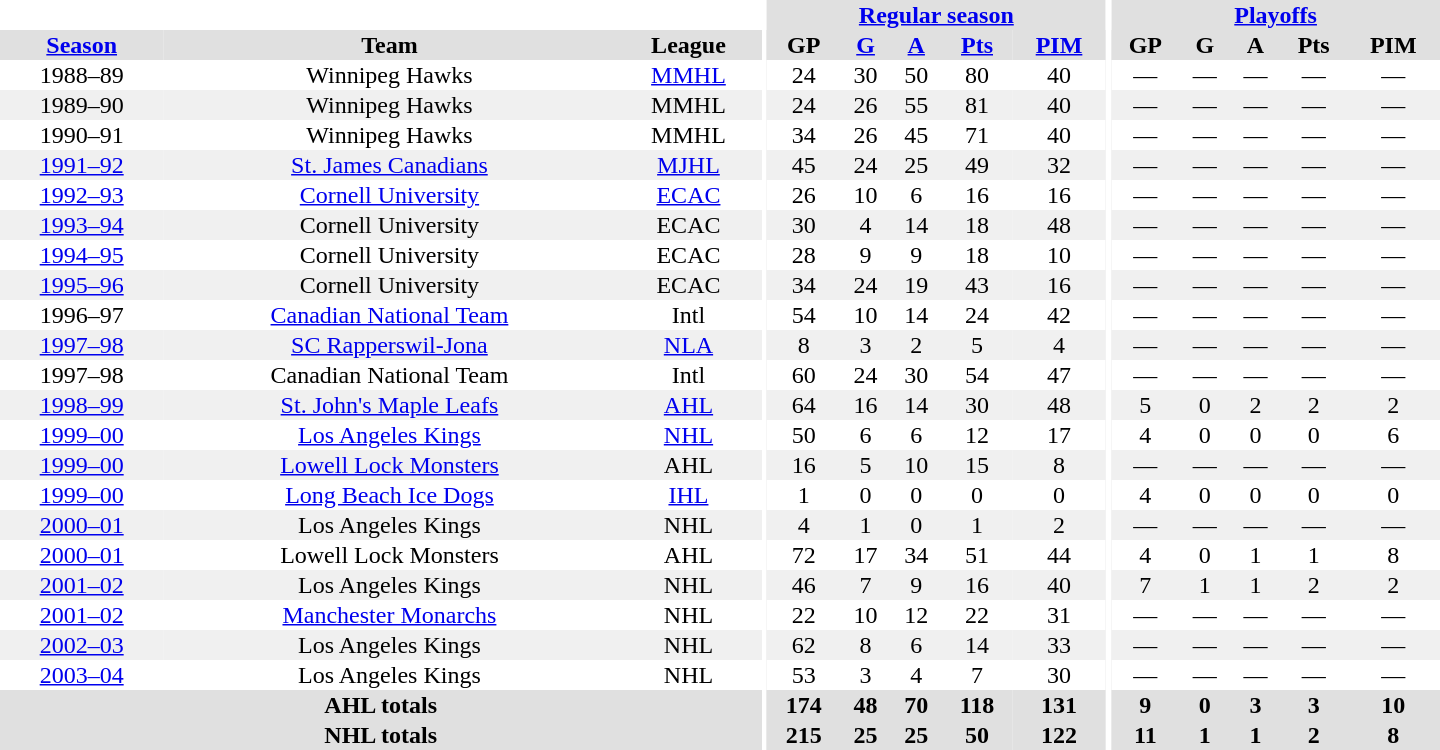<table border="0" cellpadding="1" cellspacing="0" style="text-align:center; width:60em">
<tr bgcolor="#e0e0e0">
<th colspan="3" bgcolor="#ffffff"></th>
<th rowspan="100" bgcolor="#ffffff"></th>
<th colspan="5"><a href='#'>Regular season</a></th>
<th rowspan="100" bgcolor="#ffffff"></th>
<th colspan="5"><a href='#'>Playoffs</a></th>
</tr>
<tr bgcolor="#e0e0e0">
<th><a href='#'>Season</a></th>
<th>Team</th>
<th>League</th>
<th>GP</th>
<th><a href='#'>G</a></th>
<th><a href='#'>A</a></th>
<th><a href='#'>Pts</a></th>
<th><a href='#'>PIM</a></th>
<th>GP</th>
<th>G</th>
<th>A</th>
<th>Pts</th>
<th>PIM</th>
</tr>
<tr>
<td>1988–89</td>
<td>Winnipeg Hawks</td>
<td><a href='#'>MMHL</a></td>
<td>24</td>
<td>30</td>
<td>50</td>
<td>80</td>
<td>40</td>
<td>—</td>
<td>—</td>
<td>—</td>
<td>—</td>
<td>—</td>
</tr>
<tr bgcolor="#f0f0f0">
<td>1989–90</td>
<td>Winnipeg Hawks</td>
<td>MMHL</td>
<td>24</td>
<td>26</td>
<td>55</td>
<td>81</td>
<td>40</td>
<td>—</td>
<td>—</td>
<td>—</td>
<td>—</td>
<td>—</td>
</tr>
<tr>
<td>1990–91</td>
<td>Winnipeg Hawks</td>
<td>MMHL</td>
<td>34</td>
<td>26</td>
<td>45</td>
<td>71</td>
<td>40</td>
<td>—</td>
<td>—</td>
<td>—</td>
<td>—</td>
<td>—</td>
</tr>
<tr bgcolor="#f0f0f0">
<td><a href='#'>1991–92</a></td>
<td><a href='#'>St. James Canadians</a></td>
<td><a href='#'>MJHL</a></td>
<td>45</td>
<td>24</td>
<td>25</td>
<td>49</td>
<td>32</td>
<td>—</td>
<td>—</td>
<td>—</td>
<td>—</td>
<td>—</td>
</tr>
<tr>
<td><a href='#'>1992–93</a></td>
<td><a href='#'>Cornell University</a></td>
<td><a href='#'>ECAC</a></td>
<td>26</td>
<td>10</td>
<td>6</td>
<td>16</td>
<td>16</td>
<td>—</td>
<td>—</td>
<td>—</td>
<td>—</td>
<td>—</td>
</tr>
<tr bgcolor="#f0f0f0">
<td><a href='#'>1993–94</a></td>
<td>Cornell University</td>
<td>ECAC</td>
<td>30</td>
<td>4</td>
<td>14</td>
<td>18</td>
<td>48</td>
<td>—</td>
<td>—</td>
<td>—</td>
<td>—</td>
<td>—</td>
</tr>
<tr>
<td><a href='#'>1994–95</a></td>
<td>Cornell University</td>
<td>ECAC</td>
<td>28</td>
<td>9</td>
<td>9</td>
<td>18</td>
<td>10</td>
<td>—</td>
<td>—</td>
<td>—</td>
<td>—</td>
<td>—</td>
</tr>
<tr bgcolor="#f0f0f0">
<td><a href='#'>1995–96</a></td>
<td>Cornell University</td>
<td>ECAC</td>
<td>34</td>
<td>24</td>
<td>19</td>
<td>43</td>
<td>16</td>
<td>—</td>
<td>—</td>
<td>—</td>
<td>—</td>
<td>—</td>
</tr>
<tr>
<td>1996–97</td>
<td><a href='#'>Canadian National Team</a></td>
<td>Intl</td>
<td>54</td>
<td>10</td>
<td>14</td>
<td>24</td>
<td>42</td>
<td>—</td>
<td>—</td>
<td>—</td>
<td>—</td>
<td>—</td>
</tr>
<tr bgcolor="#f0f0f0">
<td><a href='#'>1997–98</a></td>
<td><a href='#'>SC Rapperswil-Jona</a></td>
<td><a href='#'>NLA</a></td>
<td>8</td>
<td>3</td>
<td>2</td>
<td>5</td>
<td>4</td>
<td>—</td>
<td>—</td>
<td>—</td>
<td>—</td>
<td>—</td>
</tr>
<tr>
<td>1997–98</td>
<td>Canadian National Team</td>
<td>Intl</td>
<td>60</td>
<td>24</td>
<td>30</td>
<td>54</td>
<td>47</td>
<td>—</td>
<td>—</td>
<td>—</td>
<td>—</td>
<td>—</td>
</tr>
<tr bgcolor="#f0f0f0">
<td><a href='#'>1998–99</a></td>
<td><a href='#'>St. John's Maple Leafs</a></td>
<td><a href='#'>AHL</a></td>
<td>64</td>
<td>16</td>
<td>14</td>
<td>30</td>
<td>48</td>
<td>5</td>
<td>0</td>
<td>2</td>
<td>2</td>
<td>2</td>
</tr>
<tr>
<td><a href='#'>1999–00</a></td>
<td><a href='#'>Los Angeles Kings</a></td>
<td><a href='#'>NHL</a></td>
<td>50</td>
<td>6</td>
<td>6</td>
<td>12</td>
<td>17</td>
<td>4</td>
<td>0</td>
<td>0</td>
<td>0</td>
<td>6</td>
</tr>
<tr bgcolor="#f0f0f0">
<td><a href='#'>1999–00</a></td>
<td><a href='#'>Lowell Lock Monsters</a></td>
<td>AHL</td>
<td>16</td>
<td>5</td>
<td>10</td>
<td>15</td>
<td>8</td>
<td>—</td>
<td>—</td>
<td>—</td>
<td>—</td>
<td>—</td>
</tr>
<tr>
<td><a href='#'>1999–00</a></td>
<td><a href='#'>Long Beach Ice Dogs</a></td>
<td><a href='#'>IHL</a></td>
<td>1</td>
<td>0</td>
<td>0</td>
<td>0</td>
<td>0</td>
<td>4</td>
<td>0</td>
<td>0</td>
<td>0</td>
<td>0</td>
</tr>
<tr bgcolor="#f0f0f0">
<td><a href='#'>2000–01</a></td>
<td>Los Angeles Kings</td>
<td>NHL</td>
<td>4</td>
<td>1</td>
<td>0</td>
<td>1</td>
<td>2</td>
<td>—</td>
<td>—</td>
<td>—</td>
<td>—</td>
<td>—</td>
</tr>
<tr>
<td><a href='#'>2000–01</a></td>
<td>Lowell Lock Monsters</td>
<td>AHL</td>
<td>72</td>
<td>17</td>
<td>34</td>
<td>51</td>
<td>44</td>
<td>4</td>
<td>0</td>
<td>1</td>
<td>1</td>
<td>8</td>
</tr>
<tr bgcolor="#f0f0f0">
<td><a href='#'>2001–02</a></td>
<td>Los Angeles Kings</td>
<td>NHL</td>
<td>46</td>
<td>7</td>
<td>9</td>
<td>16</td>
<td>40</td>
<td>7</td>
<td>1</td>
<td>1</td>
<td>2</td>
<td>2</td>
</tr>
<tr>
<td><a href='#'>2001–02</a></td>
<td><a href='#'>Manchester Monarchs</a></td>
<td>NHL</td>
<td>22</td>
<td>10</td>
<td>12</td>
<td>22</td>
<td>31</td>
<td>—</td>
<td>—</td>
<td>—</td>
<td>—</td>
<td>—</td>
</tr>
<tr bgcolor="#f0f0f0">
<td><a href='#'>2002–03</a></td>
<td>Los Angeles Kings</td>
<td>NHL</td>
<td>62</td>
<td>8</td>
<td>6</td>
<td>14</td>
<td>33</td>
<td>—</td>
<td>—</td>
<td>—</td>
<td>—</td>
<td>—</td>
</tr>
<tr>
<td><a href='#'>2003–04</a></td>
<td>Los Angeles Kings</td>
<td>NHL</td>
<td>53</td>
<td>3</td>
<td>4</td>
<td>7</td>
<td>30</td>
<td>—</td>
<td>—</td>
<td>—</td>
<td>—</td>
<td>—</td>
</tr>
<tr bgcolor="#e0e0e0">
<th colspan="3">AHL totals</th>
<th>174</th>
<th>48</th>
<th>70</th>
<th>118</th>
<th>131</th>
<th>9</th>
<th>0</th>
<th>3</th>
<th>3</th>
<th>10</th>
</tr>
<tr bgcolor="#e0e0e0">
<th colspan="3">NHL totals</th>
<th>215</th>
<th>25</th>
<th>25</th>
<th>50</th>
<th>122</th>
<th>11</th>
<th>1</th>
<th>1</th>
<th>2</th>
<th>8</th>
</tr>
</table>
